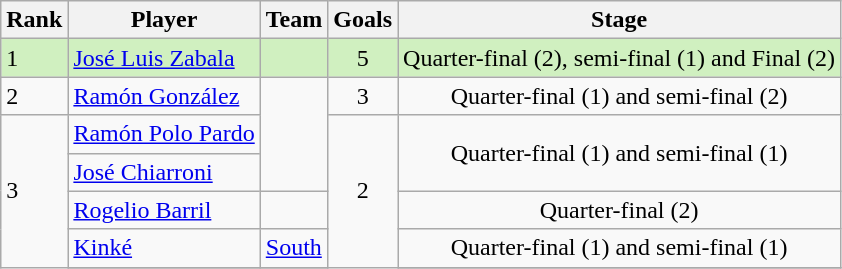<table class="wikitable">
<tr>
<th>Rank</th>
<th>Player</th>
<th>Team</th>
<th>Goals</th>
<th>Stage</th>
</tr>
<tr bgcolor="D0F0C0">
<td>1</td>
<td><a href='#'>José Luis Zabala</a></td>
<td></td>
<td align="center">5</td>
<td align="center">Quarter-final (2), semi-final (1) and Final (2)</td>
</tr>
<tr>
<td>2</td>
<td><a href='#'>Ramón González</a></td>
<td rowspan=3></td>
<td align="center">3</td>
<td align="center">Quarter-final (1) and semi-final (2)</td>
</tr>
<tr>
<td rowspan=5>3</td>
<td><a href='#'>Ramón Polo Pardo</a></td>
<td rowspan=5 align="center">2</td>
<td rowspan=2 align="center">Quarter-final (1) and semi-final (1)</td>
</tr>
<tr>
<td><a href='#'>José Chiarroni</a></td>
</tr>
<tr>
<td><a href='#'>Rogelio Barril</a></td>
<td></td>
<td align="center">Quarter-final (2)</td>
</tr>
<tr>
<td><a href='#'>Kinké</a></td>
<td> <a href='#'>South</a></td>
<td align="center">Quarter-final (1) and semi-final (1)</td>
</tr>
<tr>
</tr>
</table>
